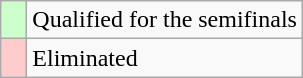<table class="wikitable">
<tr>
<td style="width:10px; background:#cfc;"></td>
<td>Qualified for the semifinals</td>
</tr>
<tr>
<td style="width:10px; background:#fcc;"></td>
<td>Eliminated</td>
</tr>
</table>
